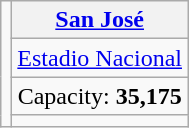<table class="wikitable" style="text-align:center">
<tr>
<td rowspan=4></td>
<th><a href='#'>San José</a></th>
</tr>
<tr>
<td><a href='#'>Estadio Nacional</a></td>
</tr>
<tr>
<td>Capacity: <strong>35,175</strong></td>
</tr>
<tr>
<td></td>
</tr>
</table>
